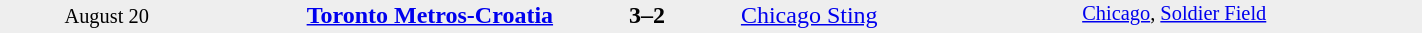<table style="width: 75%; background: #eeeeee;" cellspacing="0">
<tr>
<td style=font-size:85% align=center rowspan=3 width=15%>August 20</td>
<td width=24% align=right><strong><a href='#'>Toronto Metros-Croatia</a></strong></td>
<td align=center width=13%><strong>3–2</strong></td>
<td width=24%><a href='#'>Chicago Sting</a></td>
<td style=font-size:85% rowspan=3 valign=top><a href='#'>Chicago</a>, <a href='#'>Soldier Field</a></td>
</tr>
<tr style=font-size:85%>
<td align=right valign=top></td>
<td valign=top></td>
<td align=left valign=top></td>
</tr>
</table>
